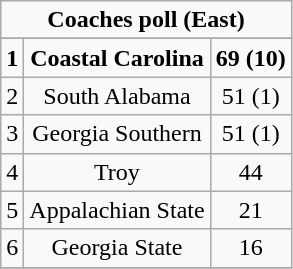<table class="wikitable">
<tr align="center">
<td align="center" Colspan="3"><strong>Coaches poll (East)</strong></td>
</tr>
<tr align="center">
</tr>
<tr align="center">
<td><strong>1</strong></td>
<td><strong>Coastal Carolina</strong></td>
<td><strong>69 (10)</strong></td>
</tr>
<tr align="center">
<td>2</td>
<td>South Alabama</td>
<td>51 (1)</td>
</tr>
<tr align="center">
<td>3</td>
<td>Georgia Southern</td>
<td>51 (1)</td>
</tr>
<tr align="center">
<td>4</td>
<td>Troy</td>
<td>44</td>
</tr>
<tr align="center">
<td>5</td>
<td>Appalachian State</td>
<td>21</td>
</tr>
<tr align="center">
<td>6</td>
<td>Georgia State</td>
<td>16</td>
</tr>
<tr align="center">
</tr>
</table>
